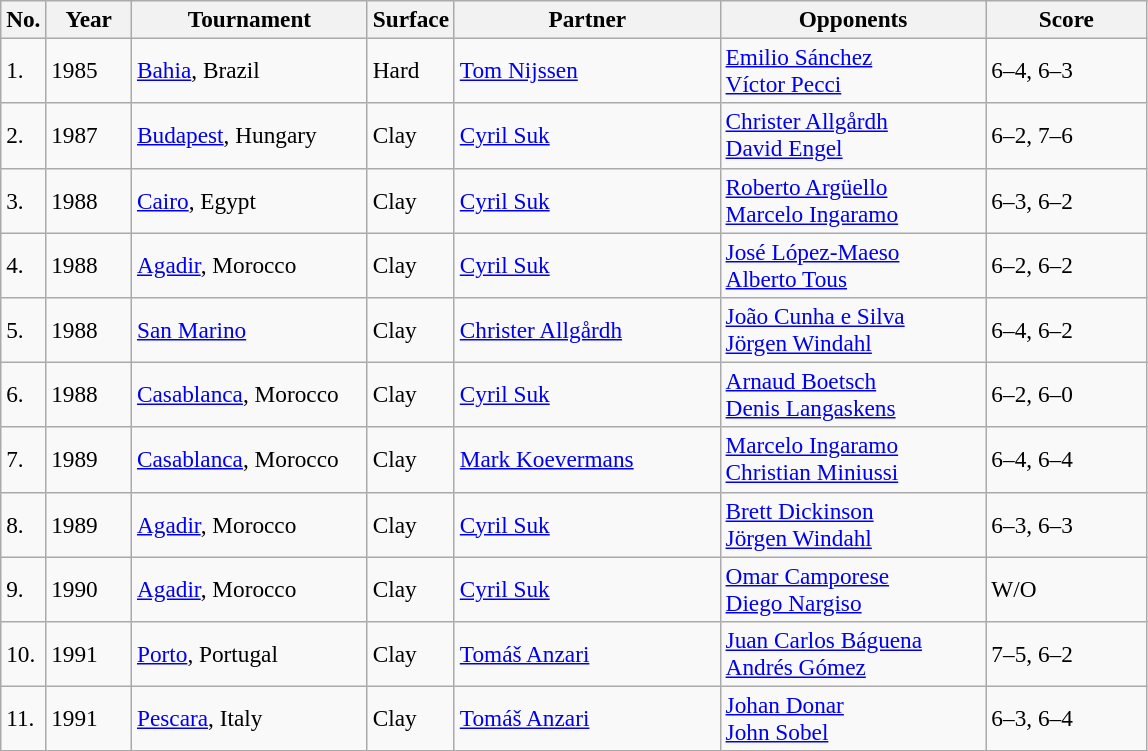<table class="sortable wikitable" style=font-size:97%>
<tr>
<th width=20>No.</th>
<th width=50>Year</th>
<th style="width:150px">Tournament</th>
<th style="width:50px">Surface</th>
<th style="width:170px">Partner</th>
<th style="width:170px">Opponents</th>
<th style="width:100px" class="unsortable">Score</th>
</tr>
<tr>
<td>1.</td>
<td>1985</td>
<td><a href='#'>Bahia</a>, Brazil</td>
<td>Hard</td>
<td> <a href='#'>Tom Nijssen</a></td>
<td> <a href='#'>Emilio Sánchez</a><br> <a href='#'>Víctor Pecci</a></td>
<td>6–4, 6–3</td>
</tr>
<tr>
<td>2.</td>
<td>1987</td>
<td><a href='#'>Budapest</a>, Hungary</td>
<td>Clay</td>
<td> <a href='#'>Cyril Suk</a></td>
<td> <a href='#'>Christer Allgårdh</a><br> <a href='#'>David Engel</a></td>
<td>6–2, 7–6</td>
</tr>
<tr>
<td>3.</td>
<td>1988</td>
<td><a href='#'>Cairo</a>, Egypt</td>
<td>Clay</td>
<td> <a href='#'>Cyril Suk</a></td>
<td> <a href='#'>Roberto Argüello</a><br> <a href='#'>Marcelo Ingaramo</a></td>
<td>6–3, 6–2</td>
</tr>
<tr>
<td>4.</td>
<td>1988</td>
<td><a href='#'>Agadir</a>, Morocco</td>
<td>Clay</td>
<td> <a href='#'>Cyril Suk</a></td>
<td> <a href='#'>José López-Maeso</a><br> <a href='#'>Alberto Tous</a></td>
<td>6–2, 6–2</td>
</tr>
<tr>
<td>5.</td>
<td>1988</td>
<td><a href='#'>San Marino</a></td>
<td>Clay</td>
<td> <a href='#'>Christer Allgårdh</a></td>
<td> <a href='#'>João Cunha e Silva</a><br> <a href='#'>Jörgen Windahl</a></td>
<td>6–4, 6–2</td>
</tr>
<tr>
<td>6.</td>
<td>1988</td>
<td><a href='#'>Casablanca</a>, Morocco</td>
<td>Clay</td>
<td> <a href='#'>Cyril Suk</a></td>
<td> <a href='#'>Arnaud Boetsch</a><br> <a href='#'>Denis Langaskens</a></td>
<td>6–2, 6–0</td>
</tr>
<tr>
<td>7.</td>
<td>1989</td>
<td><a href='#'>Casablanca</a>, Morocco</td>
<td>Clay</td>
<td> <a href='#'>Mark Koevermans</a></td>
<td> <a href='#'>Marcelo Ingaramo</a><br> <a href='#'>Christian Miniussi</a></td>
<td>6–4, 6–4</td>
</tr>
<tr>
<td>8.</td>
<td>1989</td>
<td><a href='#'>Agadir</a>, Morocco</td>
<td>Clay</td>
<td> <a href='#'>Cyril Suk</a></td>
<td> <a href='#'>Brett Dickinson</a><br> <a href='#'>Jörgen Windahl</a></td>
<td>6–3, 6–3</td>
</tr>
<tr>
<td>9.</td>
<td>1990</td>
<td><a href='#'>Agadir</a>, Morocco</td>
<td>Clay</td>
<td> <a href='#'>Cyril Suk</a></td>
<td> <a href='#'>Omar Camporese</a><br> <a href='#'>Diego Nargiso</a></td>
<td>W/O</td>
</tr>
<tr>
<td>10.</td>
<td>1991</td>
<td><a href='#'>Porto</a>, Portugal</td>
<td>Clay</td>
<td> <a href='#'>Tomáš Anzari</a></td>
<td> <a href='#'>Juan Carlos Báguena</a><br> <a href='#'>Andrés Gómez</a></td>
<td>7–5, 6–2</td>
</tr>
<tr>
<td>11.</td>
<td>1991</td>
<td><a href='#'>Pescara</a>, Italy</td>
<td>Clay</td>
<td> <a href='#'>Tomáš Anzari</a></td>
<td> <a href='#'>Johan Donar</a><br> <a href='#'>John Sobel</a></td>
<td>6–3, 6–4</td>
</tr>
</table>
